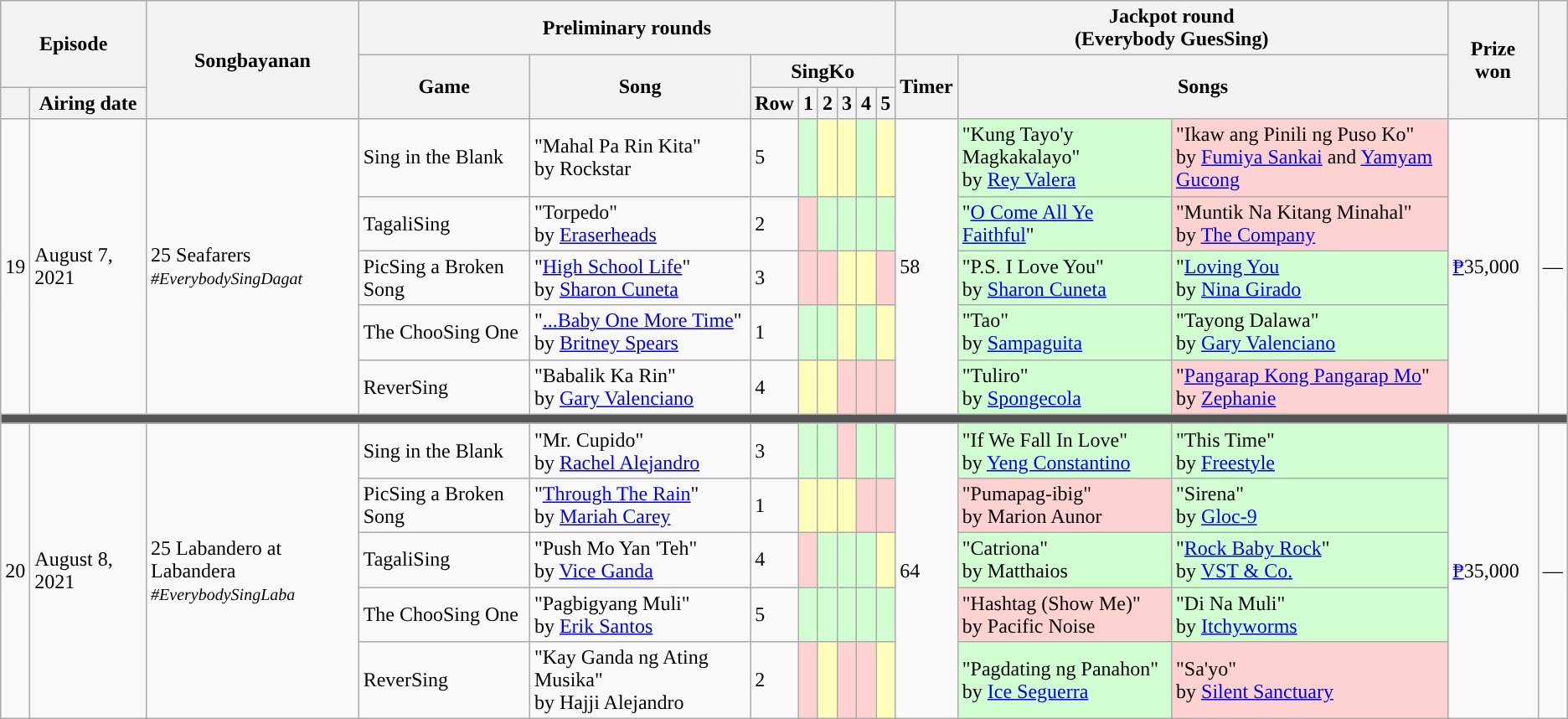<table class="wikitable plainrowheaders mw-collapsible ">
<tr>
<th colspan="2" rowspan="2">Episode</th>
<th rowspan="3">Songbayanan</th>
<th colspan="8">Preliminary rounds</th>
<th colspan="3">Jackpot round<br>(Everybody GuesSing)</th>
<th rowspan="3">Prize won</th>
<th rowspan="3"></th>
</tr>
<tr>
<th rowspan="2">Game</th>
<th rowspan="2">Song</th>
<th colspan="6">SingKo</th>
<th rowspan="2">Timer</th>
<th colspan="2" rowspan="2">Songs</th>
</tr>
<tr>
<th></th>
<th>Airing date</th>
<th>Row</th>
<th>1</th>
<th>2</th>
<th>3</th>
<th>4</th>
<th>5</th>
</tr>
<tr>
<td rowspan="5">19</td>
<td rowspan="5">August 7, 2021</td>
<td rowspan="5">25 Seafarers<br><small><em>#EverybodySingDagat</em></small></td>
<td>Sing in the Blank</td>
<td>"Mahal Pa Rin Kita"<br>by Rockstar</td>
<td>5</td>
<td style="background:#D2FFD2"></td>
<td style="background:#FFB"></td>
<td style="background:#FFB"></td>
<td style="background:#D2FFD2"></td>
<td style="background:#FFB"></td>
<td rowspan="5">58 </td>
<td style="background:#D2FFD2">"Kung Tayo'y Magkakalayo"<br>by <a href='#'>Rey Valera</a></td>
<td style="background:#FFD2D2">"Ikaw ang Pinili ng Puso Ko"<br>by <a href='#'>Fumiya Sankai</a> and <a href='#'>Yamyam Gucong</a></td>
<td rowspan="5"><a href='#'>₱</a>35,000</td>
<td rowspan="5">—</td>
</tr>
<tr>
<td>TagaliSing</td>
<td>"Torpedo"<br>by <a href='#'>Eraserheads</a></td>
<td>2</td>
<td style="background:#FFD2D2"></td>
<td style="background:#D2FFD2"></td>
<td style="background:#D2FFD2"></td>
<td style="background:#D2FFD2"></td>
<td style="background:#D2FFD2"></td>
<td style="background:#D2FFD2">"<a href='#'>O Come All Ye Faithful</a>"</td>
<td style="background:#FFD2D2">"Muntik Na Kitang Minahal"<br>by <a href='#'>The Company</a></td>
</tr>
<tr>
<td>PicSing a Broken Song</td>
<td>"<a href='#'>High School Life</a>"<br>by <a href='#'>Sharon Cuneta</a></td>
<td>3</td>
<td style="background:#FFD2D2"></td>
<td style="background:#FFD2D2"></td>
<td style="background:#FFB"></td>
<td style="background:#FFB"></td>
<td style="background:#FFD2D2"></td>
<td style="background:#D2FFD2">"P.S. I Love You"<br>by <a href='#'>Sharon Cuneta</a></td>
<td style="background:#D2FFD2">"<a href='#'>Loving You</a><br>by <a href='#'>Nina Girado</a></td>
</tr>
<tr>
<td>The ChooSing One</td>
<td>"<a href='#'>...Baby One More Time</a>"<br>by <a href='#'>Britney Spears</a></td>
<td>1</td>
<td style="background:#D2FFD2"></td>
<td style="background:#D2FFD2"></td>
<td style="background:#FFB"></td>
<td style="background:#D2FFD2"></td>
<td style="background:#FFB"></td>
<td style="background:#D2FFD2">"Tao"<br>by <a href='#'>Sampaguita</a></td>
<td style="background:#D2FFD2">"Tayong Dalawa"<br>by <a href='#'>Gary Valenciano</a></td>
</tr>
<tr>
<td>ReverSing</td>
<td>"Babalik Ka Rin"<br>by <a href='#'>Gary Valenciano</a></td>
<td>4</td>
<td style="background:#FFB"></td>
<td style="background:#FFB"></td>
<td style="background:#FFD2D2"></td>
<td style="background:#FFD2D2"></td>
<td style="background:#FFD2D2"></td>
<td style="background:#D2FFD2">"Tuliro"<br>by <a href='#'>Spongecola</a></td>
<td style="background:#FFD2D2">"<a href='#'>Pangarap Kong Pangarap Mo</a>"<br>by <a href='#'>Zephanie</a></td>
</tr>
<tr>
<th colspan="16" style="background:#555"></th>
</tr>
<tr>
<td rowspan="5">20</td>
<td rowspan="5">August 8, 2021</td>
<td rowspan="5">25 Labandero at Labandera<br><small><em>#EverybodySingLaba</em></small></td>
<td>Sing in the Blank</td>
<td>"Mr. Cupido"<br>by <a href='#'>Rachel Alejandro</a></td>
<td>3</td>
<td style="background:#D2FFD2"></td>
<td style="background:#D2FFD2"></td>
<td style="background:#FFD2D2"></td>
<td style="background:#D2FFD2"></td>
<td style="background:#D2FFD2"></td>
<td rowspan="5">64 </td>
<td style="background:#D2FFD2">"If We Fall In Love"<br>by <a href='#'>Yeng Constantino</a></td>
<td style="background:#D2FFD2">"This Time"<br>by <a href='#'>Freestyle</a></td>
<td rowspan="5"><a href='#'>₱</a>35,000</td>
<td rowspan="5">—</td>
</tr>
<tr>
<td>PicSing a Broken Song</td>
<td>"<a href='#'>Through The Rain</a>"<br>by <a href='#'>Mariah Carey</a></td>
<td>1</td>
<td style="background:#FFB"></td>
<td style="background:#FFB"></td>
<td style="background:#FFB"></td>
<td style="background:#FFD2D2"></td>
<td style="background:#FFD2D2"></td>
<td style="background:#FFD2D2">"Pumapag-ibig"<br>by Marion Aunor</td>
<td style="background:#D2FFD2">"Sirena"<br>by <a href='#'>Gloc-9</a></td>
</tr>
<tr>
<td>TagaliSing</td>
<td>"Push Mo Yan 'Teh"<br>by <a href='#'>Vice Ganda</a></td>
<td>4</td>
<td style="background:#FFD2D2"></td>
<td style="background:#D2FFD2"></td>
<td style="background:#D2FFD2"></td>
<td style="background:#D2FFD2"></td>
<td style="background:#FFB"></td>
<td style="background:#D2FFD2">"Catriona"<br>by Matthaios</td>
<td style="background:#D2FFD2">"<a href='#'>Rock Baby Rock</a>"<br>by <a href='#'>VST & Co.</a></td>
</tr>
<tr>
<td>The ChooSing One</td>
<td>"Pagbigyang Muli"<br>by <a href='#'>Erik Santos</a></td>
<td>5</td>
<td style="background:#D2FFD2"></td>
<td style="background:#D2FFD2"></td>
<td style="background:#D2FFD2"></td>
<td style="background:#D2FFD2"></td>
<td style="background:#D2FFD2"></td>
<td style="background:#FFD2D2">"Hashtag (Show Me)"<br>by Pacific Noise</td>
<td style="background:#D2FFD2">"Di Na Muli"<br> by <a href='#'>Itchyworms</a></td>
</tr>
<tr>
<td>ReverSing</td>
<td>"Kay Ganda ng Ating Musika"<br>by Hajji Alejandro</td>
<td>2</td>
<td style="background:#FFD2D2"></td>
<td style="background:#FFB"></td>
<td style="background:#FFD2D2"></td>
<td style="background:#FFD2D2"></td>
<td style="background:#FFB"></td>
<td style="background:#D2FFD2">"Pagdating ng Panahon"<br>by <a href='#'>Ice Seguerra</a></td>
<td style="background:#FFD2D2">"Sa'yo"<br>by <a href='#'>Silent Sanctuary</a></td>
</tr>
</table>
